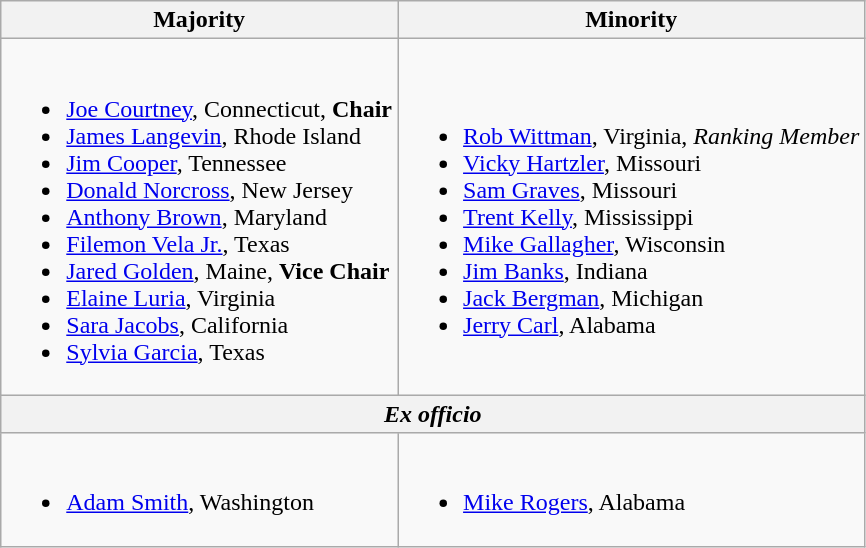<table class=wikitable>
<tr>
<th>Majority</th>
<th>Minority</th>
</tr>
<tr>
<td><br><ul><li><a href='#'>Joe Courtney</a>, Connecticut, <strong>Chair</strong></li><li><a href='#'>James Langevin</a>, Rhode Island</li><li><a href='#'>Jim Cooper</a>, Tennessee</li><li><a href='#'>Donald Norcross</a>, New Jersey</li><li><a href='#'>Anthony Brown</a>, Maryland</li><li><a href='#'>Filemon Vela Jr.</a>, Texas</li><li><a href='#'>Jared Golden</a>, Maine, <strong>Vice Chair</strong></li><li><a href='#'>Elaine Luria</a>, Virginia</li><li><a href='#'>Sara Jacobs</a>, California</li><li><a href='#'>Sylvia Garcia</a>, Texas</li></ul></td>
<td><br><ul><li><a href='#'>Rob Wittman</a>, Virginia, <em>Ranking Member</em></li><li><a href='#'>Vicky Hartzler</a>, Missouri</li><li><a href='#'>Sam Graves</a>, Missouri</li><li><a href='#'>Trent Kelly</a>, Mississippi</li><li><a href='#'>Mike Gallagher</a>, Wisconsin</li><li><a href='#'>Jim Banks</a>, Indiana</li><li><a href='#'>Jack Bergman</a>, Michigan</li><li><a href='#'>Jerry Carl</a>, Alabama</li></ul></td>
</tr>
<tr>
<th colspan=2><em>Ex officio</em></th>
</tr>
<tr>
<td><br><ul><li><a href='#'>Adam Smith</a>, Washington</li></ul></td>
<td><br><ul><li><a href='#'>Mike Rogers</a>, Alabama</li></ul></td>
</tr>
</table>
